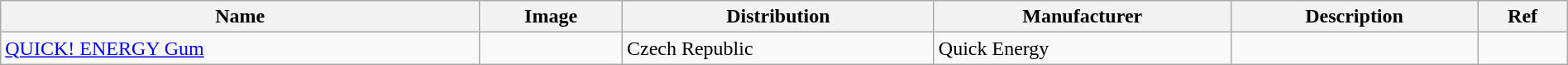<table class="wikitable sortable" style="width:100%">
<tr>
<th>Name</th>
<th class="unsortable">Image</th>
<th>Distribution</th>
<th>Manufacturer</th>
<th>Description</th>
<th>Ref</th>
</tr>
<tr>
<td><a href='#'>QUICK! ENERGY Gum</a></td>
<td></td>
<td>Czech Republic</td>
<td>Quick Energy</td>
<td></td>
<td></td>
</tr>
</table>
